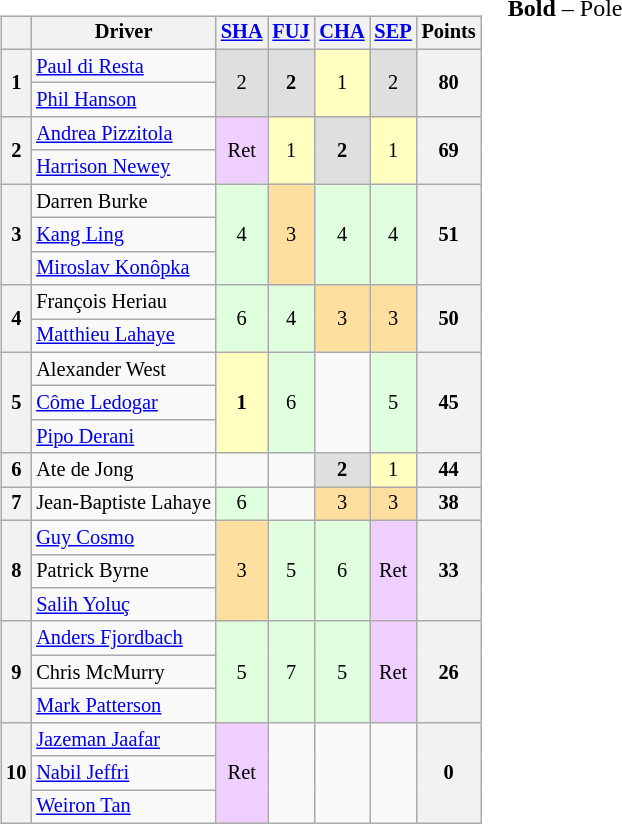<table>
<tr>
<td valign="top"><br><table class="wikitable" style="font-size: 85%; text-align:center;">
<tr>
<th></th>
<th>Driver</th>
<th><a href='#'>SHA</a><br></th>
<th><a href='#'>FUJ</a><br></th>
<th><a href='#'>CHA</a><br></th>
<th><a href='#'>SEP</a><br></th>
<th>Points</th>
</tr>
<tr>
<th rowspan=2>1</th>
<td align=left> <a href='#'>Paul di Resta</a></td>
<td rowspan=2 style="background:#DFDFDF;">2</td>
<td rowspan=2 style="background:#DFDFDF;"><strong>2</strong></td>
<td rowspan=2 style="background:#FFFFBF;">1</td>
<td rowspan=2 style="background:#DFDFDF;">2</td>
<th rowspan=2>80</th>
</tr>
<tr>
<td align=left> <a href='#'>Phil Hanson</a></td>
</tr>
<tr>
<th rowspan=2>2</th>
<td align=left> <a href='#'>Andrea Pizzitola</a></td>
<td rowspan=2 style="background:#EFCFFF;">Ret</td>
<td rowspan=2 style="background:#FFFFBF;">1</td>
<td rowspan=2 style="background:#DFDFDF;"><strong>2</strong></td>
<td rowspan=2 style="background:#FFFFBF;">1</td>
<th rowspan=2>69</th>
</tr>
<tr>
<td align=left> <a href='#'>Harrison Newey</a></td>
</tr>
<tr>
<th rowspan=3>3</th>
<td align=left> Darren Burke</td>
<td rowspan=3 style="background:#DFFFDF;">4</td>
<td rowspan=3 style="background:#FFDF9F;">3</td>
<td rowspan=3 style="background:#DFFFDF;">4</td>
<td rowspan=3 style="background:#DFFFDF;">4</td>
<th rowspan=3>51</th>
</tr>
<tr>
<td align=left> <a href='#'>Kang Ling</a></td>
</tr>
<tr>
<td align=left> <a href='#'>Miroslav Konôpka</a></td>
</tr>
<tr>
<th rowspan=2>4</th>
<td align="left"> François Heriau</td>
<td rowspan=2 style="background:#DFFFDF;">6</td>
<td rowspan=2 style="background:#DFFFDF;">4</td>
<td rowspan=2 style="background:#FFDF9F;">3</td>
<td rowspan=2 style="background:#FFDF9F;">3</td>
<th rowspan=2>50</th>
</tr>
<tr>
<td align=left> <a href='#'>Matthieu Lahaye</a></td>
</tr>
<tr>
<th rowspan=3>5</th>
<td align="left"> Alexander West</td>
<td rowspan=3 style="background:#FFFFBF;"><strong>1</strong></td>
<td rowspan=3 style="background:#DFFFDF;">6</td>
<td rowspan=3></td>
<td rowspan=3 style="background:#DFFFDF;">5</td>
<th rowspan=3>45</th>
</tr>
<tr>
<td align=left> <a href='#'>Côme Ledogar</a></td>
</tr>
<tr>
<td align=left> <a href='#'>Pipo Derani</a></td>
</tr>
<tr>
<th>6</th>
<td align="left"> Ate de Jong</td>
<td></td>
<td></td>
<td style="background:#DFDFDF;"><strong>2</strong></td>
<td style="background:#FFFFBF;">1</td>
<th>44</th>
</tr>
<tr>
<th>7</th>
<td align="left"> Jean-Baptiste Lahaye</td>
<td style="background:#DFFFDF;">6</td>
<td></td>
<td style="background:#FFDF9F;">3</td>
<td style="background:#FFDF9F;">3</td>
<th>38</th>
</tr>
<tr>
<th rowspan=3>8</th>
<td align="left"> <a href='#'>Guy Cosmo</a></td>
<td rowspan=3 style="background:#FFDF9F;">3</td>
<td rowspan=3 style="background:#DFFFDF;">5</td>
<td rowspan=3 style="background:#DFFFDF;">6</td>
<td rowspan=3 style="background:#EFCFFF;">Ret</td>
<th rowspan=3>33</th>
</tr>
<tr>
<td align="left"> Patrick Byrne</td>
</tr>
<tr>
<td align="left"> <a href='#'>Salih Yoluç</a></td>
</tr>
<tr>
<th rowspan=3>9</th>
<td align="left"> <a href='#'>Anders Fjordbach</a></td>
<td rowspan=3 style="background:#DFFFDF;">5</td>
<td rowspan=3 style="background:#DFFFDF;">7</td>
<td rowspan=3 style="background:#DFFFDF;">5</td>
<td rowspan=3 style="background:#EFCFFF;">Ret</td>
<th rowspan=3>26</th>
</tr>
<tr>
<td align="left"> Chris McMurry</td>
</tr>
<tr>
<td align="left"> <a href='#'>Mark Patterson</a></td>
</tr>
<tr>
<th rowspan=3>10</th>
<td align="left"> <a href='#'>Jazeman Jaafar</a></td>
<td rowspan=3 style="background:#EFCFFF;">Ret</td>
<td rowspan=3></td>
<td rowspan=3></td>
<td rowspan=3></td>
<th rowspan=3>0</th>
</tr>
<tr>
<td align="left"> <a href='#'>Nabil Jeffri</a></td>
</tr>
<tr>
<td align="left"> <a href='#'>Weiron Tan</a></td>
</tr>
</table>
</td>
<td valign="top"><br>
<span><strong>Bold</strong> – Pole<br></span></td>
</tr>
</table>
